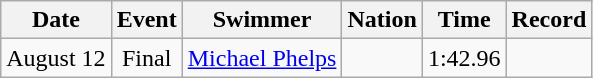<table class="wikitable sortable" style="text-align:center" style=text-align:center>
<tr>
<th>Date</th>
<th>Event</th>
<th>Swimmer</th>
<th>Nation</th>
<th>Time</th>
<th>Record</th>
</tr>
<tr>
<td>August 12</td>
<td>Final</td>
<td align=left><a href='#'>Michael Phelps</a></td>
<td align=left></td>
<td>1:42.96</td>
<td></td>
</tr>
</table>
